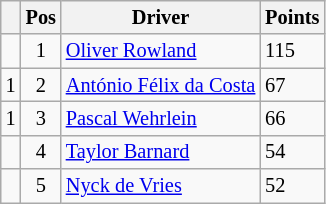<table class="wikitable" style="font-size: 85%;">
<tr>
<th></th>
<th>Pos</th>
<th>Driver</th>
<th>Points</th>
</tr>
<tr>
<td align="left"></td>
<td align="center">1</td>
<td> <a href='#'>Oliver Rowland</a></td>
<td align="left">115</td>
</tr>
<tr>
<td align="left"> 1</td>
<td align="center">2</td>
<td> <a href='#'>António Félix da Costa</a></td>
<td align="left">67</td>
</tr>
<tr>
<td align="left"> 1</td>
<td align="center">3</td>
<td> <a href='#'>Pascal Wehrlein</a></td>
<td align="left">66</td>
</tr>
<tr>
<td align="left"></td>
<td align="center">4</td>
<td> <a href='#'>Taylor Barnard</a></td>
<td align="left">54</td>
</tr>
<tr>
<td align="left"></td>
<td align="center">5</td>
<td> <a href='#'>Nyck de Vries</a></td>
<td align="left">52</td>
</tr>
</table>
